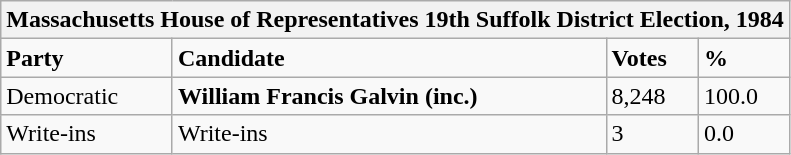<table class="wikitable">
<tr>
<th colspan="4">Massachusetts House of Representatives 19th Suffolk District Election, 1984</th>
</tr>
<tr>
<td><strong>Party</strong></td>
<td><strong>Candidate</strong></td>
<td><strong>Votes</strong></td>
<td><strong>%</strong></td>
</tr>
<tr>
<td>Democratic</td>
<td><strong>William Francis Galvin (inc.)</strong></td>
<td>8,248</td>
<td>100.0</td>
</tr>
<tr>
<td>Write-ins</td>
<td>Write-ins</td>
<td>3</td>
<td>0.0</td>
</tr>
</table>
